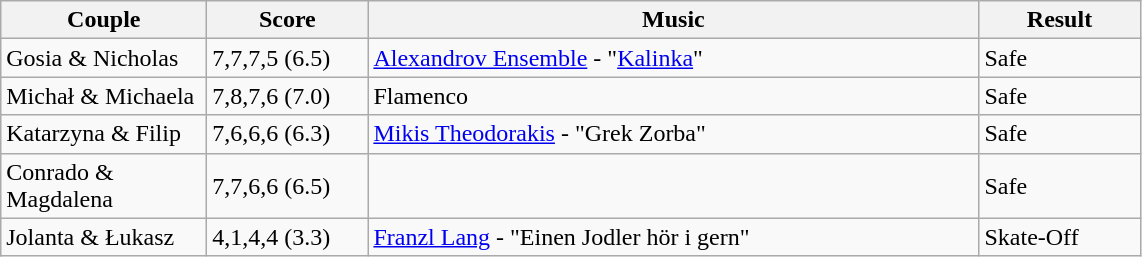<table class="wikitable">
<tr>
<th style="width:130px;">Couple</th>
<th style="width:100px;">Score</th>
<th style="width:400px;">Music</th>
<th style="width:100px;">Result</th>
</tr>
<tr>
<td rowspan="1">Gosia & Nicholas</td>
<td>7,7,7,5 (6.5)</td>
<td><a href='#'>Alexandrov Ensemble</a> - "<a href='#'>Kalinka</a>"</td>
<td rowspan="1">Safe</td>
</tr>
<tr>
<td rowspan="1">Michał & Michaela</td>
<td>7,8,7,6 (7.0)</td>
<td>Flamenco</td>
<td rowspan="1">Safe</td>
</tr>
<tr>
<td rowspan="1">Katarzyna & Filip</td>
<td>7,6,6,6 (6.3)</td>
<td><a href='#'>Mikis Theodorakis</a> - "Grek Zorba"</td>
<td rowspan="1">Safe</td>
</tr>
<tr>
<td rowspan="1">Conrado & Magdalena</td>
<td>7,7,6,6 (6.5)</td>
<td></td>
<td rowspan="1">Safe</td>
</tr>
<tr>
<td rowspan="1">Jolanta & Łukasz</td>
<td>4,1,4,4 (3.3)</td>
<td><a href='#'>Franzl Lang</a> - "Einen Jodler hör i gern"</td>
<td rowspan="1">Skate-Off</td>
</tr>
</table>
